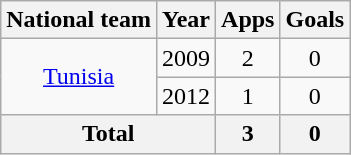<table class="wikitable" style="text-align:center">
<tr>
<th>National team</th>
<th>Year</th>
<th>Apps</th>
<th>Goals</th>
</tr>
<tr>
<td rowspan="2"><a href='#'>Tunisia</a></td>
<td>2009</td>
<td>2</td>
<td>0</td>
</tr>
<tr>
<td>2012</td>
<td>1</td>
<td>0</td>
</tr>
<tr>
<th colspan="2">Total</th>
<th>3</th>
<th>0</th>
</tr>
</table>
